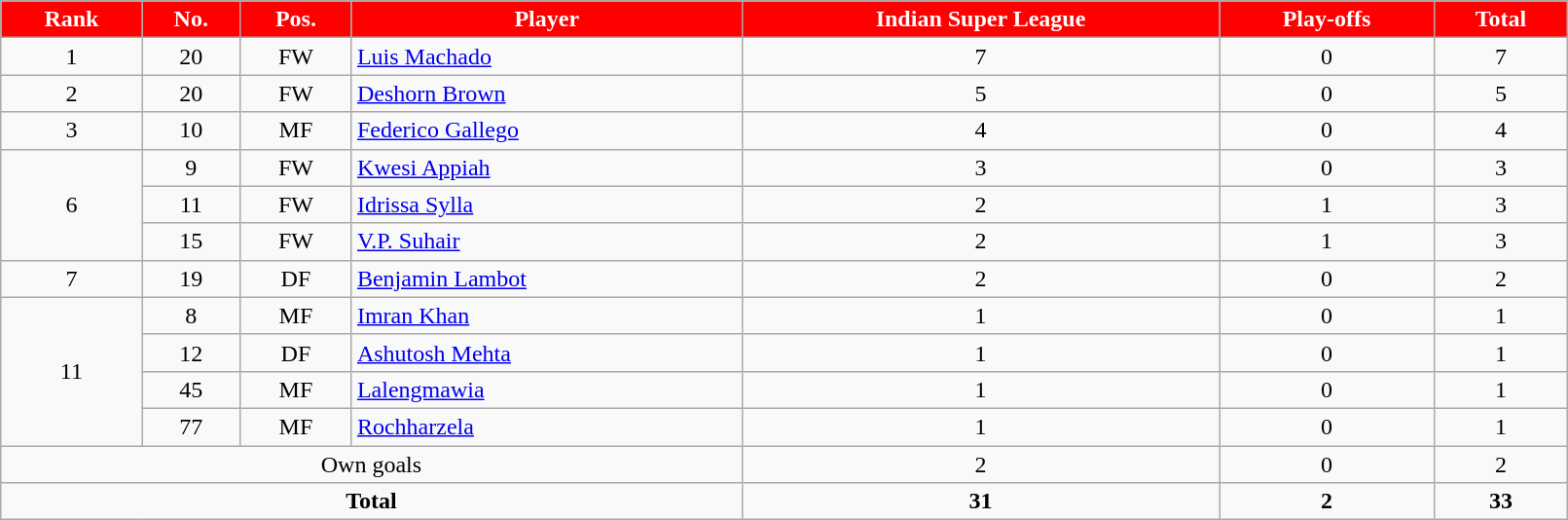<table class="wikitable sortable" style="text-align:center;width:85%;">
<tr>
<th style="background-color:#FF0000;color:white">Rank</th>
<th style="background-color:#FF0000;color:white">No.</th>
<th style="background-color:#FF0000;color:white">Pos.</th>
<th style="background-color:#FF0000;color:white">Player</th>
<th style="background-color:#FF0000;color:white">Indian Super League</th>
<th style="background-color:#FF0000;color:white">Play-offs</th>
<th style="background-color:#FF0000;color:white">Total</th>
</tr>
<tr>
<td rowspan="1">1</td>
<td>20</td>
<td>FW</td>
<td align="left"> <a href='#'>Luis Machado</a></td>
<td>7</td>
<td>0</td>
<td>7</td>
</tr>
<tr>
<td rowspan="1">2</td>
<td>20</td>
<td>FW</td>
<td align="left"> <a href='#'>Deshorn Brown</a></td>
<td>5</td>
<td>0</td>
<td>5</td>
</tr>
<tr>
<td rowspan="1">3</td>
<td>10</td>
<td>MF</td>
<td align="left"> <a href='#'>Federico Gallego</a></td>
<td>4</td>
<td>0</td>
<td>4</td>
</tr>
<tr>
<td rowspan="3">6</td>
<td>9</td>
<td>FW</td>
<td align="left"> <a href='#'>Kwesi Appiah</a></td>
<td>3</td>
<td>0</td>
<td>3</td>
</tr>
<tr>
<td>11</td>
<td>FW</td>
<td align="left"> <a href='#'>Idrissa Sylla</a></td>
<td>2</td>
<td>1</td>
<td>3</td>
</tr>
<tr>
<td>15</td>
<td>FW</td>
<td align="left"> <a href='#'>V.P. Suhair</a></td>
<td>2</td>
<td>1</td>
<td>3</td>
</tr>
<tr>
<td>7</td>
<td>19</td>
<td>DF</td>
<td align="left"> <a href='#'>Benjamin Lambot</a></td>
<td>2</td>
<td>0</td>
<td>2</td>
</tr>
<tr>
<td rowspan="4">11</td>
<td>8</td>
<td>MF</td>
<td align="left"> <a href='#'>Imran Khan</a></td>
<td>1</td>
<td>0</td>
<td>1</td>
</tr>
<tr>
<td>12</td>
<td>DF</td>
<td align="left"> <a href='#'>Ashutosh Mehta</a></td>
<td>1</td>
<td>0</td>
<td>1</td>
</tr>
<tr>
<td>45</td>
<td>MF</td>
<td align="left"> <a href='#'>Lalengmawia</a></td>
<td>1</td>
<td>0</td>
<td>1</td>
</tr>
<tr>
<td>77</td>
<td>MF</td>
<td align="left"> <a href='#'>Rochharzela</a></td>
<td>1</td>
<td>0</td>
<td>1</td>
</tr>
<tr class="sortbottom">
<td colspan="4">Own goals</td>
<td>2</td>
<td>0</td>
<td>2</td>
</tr>
<tr>
<td colspan="4"><strong>Total</strong></td>
<td><strong>31</strong></td>
<td><strong>2</strong></td>
<td><strong>33</strong></td>
</tr>
</table>
